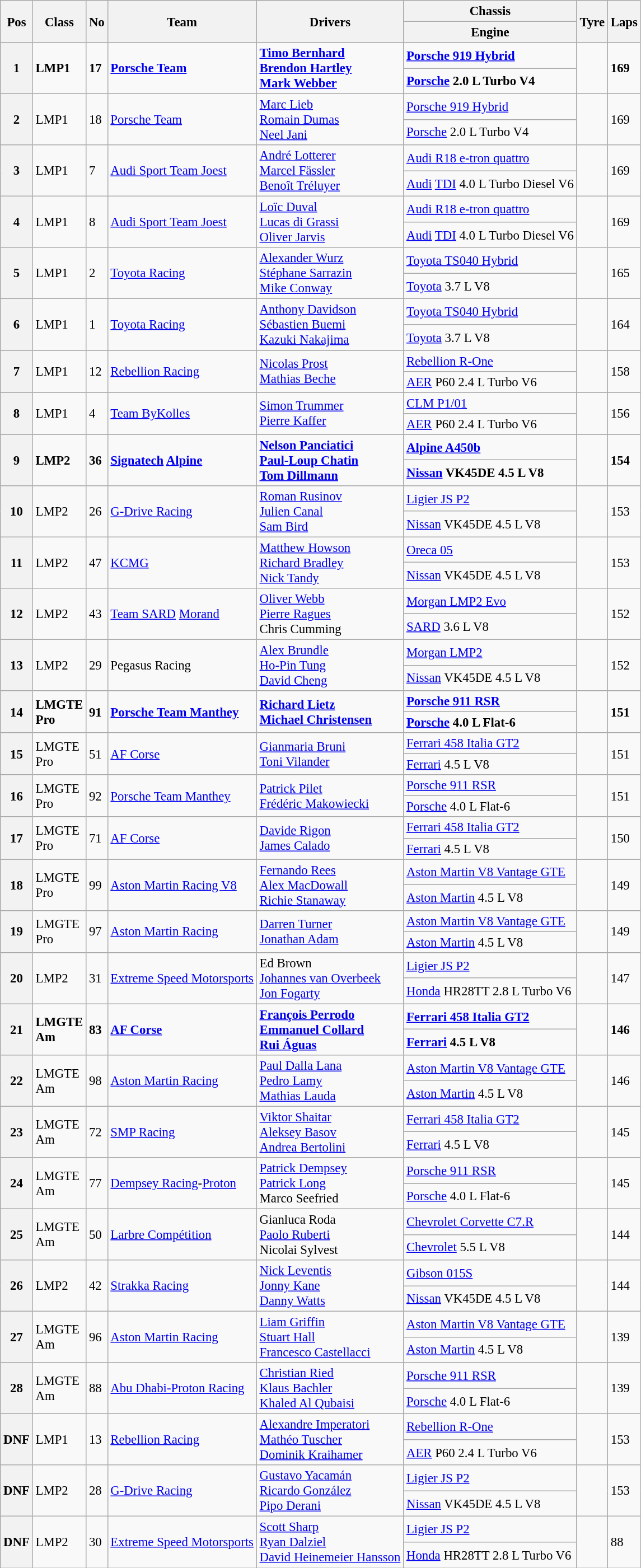<table class="wikitable" style="font-size: 95%;">
<tr>
<th rowspan=2>Pos</th>
<th rowspan=2>Class</th>
<th rowspan=2>No</th>
<th rowspan=2>Team</th>
<th rowspan=2>Drivers</th>
<th>Chassis</th>
<th rowspan=2>Tyre</th>
<th rowspan=2>Laps</th>
</tr>
<tr>
<th>Engine</th>
</tr>
<tr style="font-weight:bold">
<th rowspan=2>1</th>
<td rowspan=2>LMP1</td>
<td rowspan=2>17</td>
<td rowspan=2> <a href='#'>Porsche Team</a></td>
<td rowspan=2> <a href='#'>Timo Bernhard</a><br> <a href='#'>Brendon Hartley</a><br> <a href='#'>Mark Webber</a></td>
<td><a href='#'>Porsche 919 Hybrid</a></td>
<td rowspan=2></td>
<td rowspan=2>169</td>
</tr>
<tr style="font-weight:bold">
<td><a href='#'>Porsche</a> 2.0 L Turbo V4</td>
</tr>
<tr>
<th rowspan=2>2</th>
<td rowspan=2>LMP1</td>
<td rowspan=2>18</td>
<td rowspan=2> <a href='#'>Porsche Team</a></td>
<td rowspan=2> <a href='#'>Marc Lieb</a><br> <a href='#'>Romain Dumas</a><br> <a href='#'>Neel Jani</a></td>
<td><a href='#'>Porsche 919 Hybrid</a></td>
<td rowspan=2></td>
<td rowspan=2>169</td>
</tr>
<tr>
<td><a href='#'>Porsche</a> 2.0 L Turbo V4</td>
</tr>
<tr>
<th rowspan=2>3</th>
<td rowspan=2>LMP1</td>
<td rowspan=2>7</td>
<td rowspan=2> <a href='#'>Audi Sport Team Joest</a></td>
<td rowspan=2> <a href='#'>André Lotterer</a><br> <a href='#'>Marcel Fässler</a><br> <a href='#'>Benoît Tréluyer</a></td>
<td><a href='#'>Audi R18 e-tron quattro</a></td>
<td rowspan=2></td>
<td rowspan=2>169</td>
</tr>
<tr>
<td><a href='#'>Audi</a> <a href='#'>TDI</a> 4.0 L Turbo Diesel V6</td>
</tr>
<tr>
<th rowspan=2>4</th>
<td rowspan=2>LMP1</td>
<td rowspan=2>8</td>
<td rowspan=2> <a href='#'>Audi Sport Team Joest</a></td>
<td rowspan=2> <a href='#'>Loïc Duval</a><br> <a href='#'>Lucas di Grassi</a><br> <a href='#'>Oliver Jarvis</a></td>
<td><a href='#'>Audi R18 e-tron quattro</a></td>
<td rowspan=2></td>
<td rowspan=2>169</td>
</tr>
<tr>
<td><a href='#'>Audi</a> <a href='#'>TDI</a> 4.0 L Turbo Diesel V6</td>
</tr>
<tr>
<th rowspan=2>5</th>
<td rowspan=2>LMP1</td>
<td rowspan=2>2</td>
<td rowspan=2> <a href='#'>Toyota Racing</a></td>
<td rowspan=2> <a href='#'>Alexander Wurz</a><br> <a href='#'>Stéphane Sarrazin</a><br> <a href='#'>Mike Conway</a></td>
<td><a href='#'>Toyota TS040 Hybrid</a></td>
<td rowspan=2></td>
<td rowspan=2>165</td>
</tr>
<tr>
<td><a href='#'>Toyota</a> 3.7 L V8</td>
</tr>
<tr>
<th rowspan=2>6</th>
<td rowspan=2>LMP1</td>
<td rowspan=2>1</td>
<td rowspan=2> <a href='#'>Toyota Racing</a></td>
<td rowspan=2> <a href='#'>Anthony Davidson</a><br> <a href='#'>Sébastien Buemi</a><br> <a href='#'>Kazuki Nakajima</a></td>
<td><a href='#'>Toyota TS040 Hybrid</a></td>
<td rowspan=2></td>
<td rowspan=2>164</td>
</tr>
<tr>
<td><a href='#'>Toyota</a> 3.7 L V8</td>
</tr>
<tr>
<th rowspan=2>7</th>
<td rowspan=2>LMP1</td>
<td rowspan=2>12</td>
<td rowspan=2> <a href='#'>Rebellion Racing</a></td>
<td rowspan=2> <a href='#'>Nicolas Prost</a><br> <a href='#'>Mathias Beche</a></td>
<td><a href='#'>Rebellion R-One</a></td>
<td rowspan=2></td>
<td rowspan=2>158</td>
</tr>
<tr>
<td><a href='#'>AER</a> P60 2.4 L Turbo V6</td>
</tr>
<tr>
<th rowspan=2>8</th>
<td rowspan=2>LMP1</td>
<td rowspan=2>4</td>
<td rowspan=2> <a href='#'>Team ByKolles</a></td>
<td rowspan=2> <a href='#'>Simon Trummer</a><br> <a href='#'>Pierre Kaffer</a></td>
<td><a href='#'>CLM P1/01</a></td>
<td rowspan=2></td>
<td rowspan=2>156</td>
</tr>
<tr>
<td><a href='#'>AER</a> P60 2.4 L Turbo V6</td>
</tr>
<tr style="font-weight:bold">
<th rowspan=2>9</th>
<td rowspan=2>LMP2</td>
<td rowspan=2>36</td>
<td rowspan=2> <a href='#'>Signatech</a> <a href='#'>Alpine</a></td>
<td rowspan=2> <a href='#'>Nelson Panciatici</a><br> <a href='#'>Paul-Loup Chatin</a><br> <a href='#'>Tom Dillmann</a></td>
<td><a href='#'>Alpine A450b</a></td>
<td rowspan=2></td>
<td rowspan=2>154</td>
</tr>
<tr style="font-weight:bold">
<td><a href='#'>Nissan</a> VK45DE 4.5 L V8</td>
</tr>
<tr>
<th rowspan=2>10</th>
<td rowspan=2>LMP2</td>
<td rowspan=2>26</td>
<td rowspan=2> <a href='#'>G-Drive Racing</a></td>
<td rowspan=2> <a href='#'>Roman Rusinov</a><br> <a href='#'>Julien Canal</a><br> <a href='#'>Sam Bird</a></td>
<td><a href='#'>Ligier JS P2</a></td>
<td rowspan=2></td>
<td rowspan=2>153</td>
</tr>
<tr>
<td><a href='#'>Nissan</a> VK45DE 4.5 L V8</td>
</tr>
<tr>
<th rowspan=2>11</th>
<td rowspan=2>LMP2</td>
<td rowspan=2>47</td>
<td rowspan=2> <a href='#'>KCMG</a></td>
<td rowspan=2> <a href='#'>Matthew Howson</a><br> <a href='#'>Richard Bradley</a><br> <a href='#'>Nick Tandy</a></td>
<td><a href='#'>Oreca 05</a></td>
<td rowspan=2></td>
<td rowspan=2>153</td>
</tr>
<tr>
<td><a href='#'>Nissan</a> VK45DE 4.5 L V8</td>
</tr>
<tr>
<th rowspan=2>12</th>
<td rowspan=2>LMP2</td>
<td rowspan=2>43</td>
<td rowspan=2> <a href='#'>Team SARD</a> <a href='#'>Morand</a></td>
<td rowspan=2> <a href='#'>Oliver Webb</a><br> <a href='#'>Pierre Ragues</a><br> Chris Cumming</td>
<td><a href='#'>Morgan LMP2 Evo</a></td>
<td rowspan=2></td>
<td rowspan=2>152</td>
</tr>
<tr>
<td><a href='#'>SARD</a> 3.6 L V8</td>
</tr>
<tr>
<th rowspan=2>13</th>
<td rowspan=2>LMP2</td>
<td rowspan=2>29</td>
<td rowspan=2> Pegasus Racing</td>
<td rowspan=2> <a href='#'>Alex Brundle</a><br> <a href='#'>Ho-Pin Tung</a><br> <a href='#'>David Cheng</a></td>
<td><a href='#'>Morgan LMP2</a></td>
<td rowspan=2></td>
<td rowspan=2>152</td>
</tr>
<tr>
<td><a href='#'>Nissan</a> VK45DE 4.5 L V8</td>
</tr>
<tr style="font-weight:bold">
<th rowspan=2>14</th>
<td rowspan=2>LMGTE<br>Pro</td>
<td rowspan=2>91</td>
<td rowspan=2> <a href='#'>Porsche Team Manthey</a></td>
<td rowspan=2> <a href='#'>Richard Lietz</a><br> <a href='#'>Michael Christensen</a></td>
<td><a href='#'>Porsche 911 RSR</a></td>
<td rowspan=2></td>
<td rowspan=2>151</td>
</tr>
<tr style="font-weight:bold">
<td><a href='#'>Porsche</a> 4.0 L Flat-6</td>
</tr>
<tr>
<th rowspan=2>15</th>
<td rowspan=2>LMGTE<br>Pro</td>
<td rowspan=2>51</td>
<td rowspan=2> <a href='#'>AF Corse</a></td>
<td rowspan=2> <a href='#'>Gianmaria Bruni</a><br> <a href='#'>Toni Vilander</a></td>
<td><a href='#'>Ferrari 458 Italia GT2</a></td>
<td rowspan=2></td>
<td rowspan=2>151</td>
</tr>
<tr>
<td><a href='#'>Ferrari</a> 4.5 L V8</td>
</tr>
<tr>
<th rowspan=2>16</th>
<td rowspan=2>LMGTE<br>Pro</td>
<td rowspan=2>92</td>
<td rowspan=2> <a href='#'>Porsche Team Manthey</a></td>
<td rowspan=2> <a href='#'>Patrick Pilet</a><br> <a href='#'>Frédéric Makowiecki</a></td>
<td><a href='#'>Porsche 911 RSR</a></td>
<td rowspan=2></td>
<td rowspan=2>151</td>
</tr>
<tr>
<td><a href='#'>Porsche</a> 4.0 L Flat-6</td>
</tr>
<tr>
<th rowspan=2>17</th>
<td rowspan=2>LMGTE<br>Pro</td>
<td rowspan=2>71</td>
<td rowspan=2> <a href='#'>AF Corse</a></td>
<td rowspan=2> <a href='#'>Davide Rigon</a><br> <a href='#'>James Calado</a></td>
<td><a href='#'>Ferrari 458 Italia GT2</a></td>
<td rowspan=2></td>
<td rowspan=2>150</td>
</tr>
<tr>
<td><a href='#'>Ferrari</a> 4.5 L V8</td>
</tr>
<tr>
<th rowspan=2>18</th>
<td rowspan=2>LMGTE<br>Pro</td>
<td rowspan=2>99</td>
<td rowspan=2> <a href='#'>Aston Martin Racing V8</a></td>
<td rowspan=2> <a href='#'>Fernando Rees</a><br> <a href='#'>Alex MacDowall</a><br> <a href='#'>Richie Stanaway</a></td>
<td><a href='#'>Aston Martin V8 Vantage GTE</a></td>
<td rowspan=2></td>
<td rowspan=2>149</td>
</tr>
<tr>
<td><a href='#'>Aston Martin</a> 4.5 L V8</td>
</tr>
<tr>
<th rowspan=2>19</th>
<td rowspan=2>LMGTE<br>Pro</td>
<td rowspan=2>97</td>
<td rowspan=2> <a href='#'>Aston Martin Racing</a></td>
<td rowspan=2> <a href='#'>Darren Turner</a><br> <a href='#'>Jonathan Adam</a></td>
<td><a href='#'>Aston Martin V8 Vantage GTE</a></td>
<td rowspan=2></td>
<td rowspan=2>149</td>
</tr>
<tr>
<td><a href='#'>Aston Martin</a> 4.5 L V8</td>
</tr>
<tr>
<th rowspan=2>20</th>
<td rowspan=2>LMP2</td>
<td rowspan=2>31</td>
<td rowspan=2> <a href='#'>Extreme Speed Motorsports</a></td>
<td rowspan=2> Ed Brown<br> <a href='#'>Johannes van Overbeek</a><br> <a href='#'>Jon Fogarty</a></td>
<td><a href='#'>Ligier JS P2</a></td>
<td rowspan=2></td>
<td rowspan=2>147</td>
</tr>
<tr>
<td><a href='#'>Honda</a> HR28TT 2.8 L Turbo V6</td>
</tr>
<tr style="font-weight:bold">
<th rowspan=2>21</th>
<td rowspan=2>LMGTE<br>Am</td>
<td rowspan=2>83</td>
<td rowspan=2> <a href='#'>AF Corse</a></td>
<td rowspan=2> <a href='#'>François Perrodo</a><br> <a href='#'>Emmanuel Collard</a><br> <a href='#'>Rui Águas</a></td>
<td><a href='#'>Ferrari 458 Italia GT2</a></td>
<td rowspan=2></td>
<td rowspan=2>146</td>
</tr>
<tr style="font-weight:bold">
<td><a href='#'>Ferrari</a> 4.5 L V8</td>
</tr>
<tr>
<th rowspan=2>22</th>
<td rowspan=2>LMGTE<br>Am</td>
<td rowspan=2>98</td>
<td rowspan=2> <a href='#'>Aston Martin Racing</a></td>
<td rowspan=2> <a href='#'>Paul Dalla Lana</a><br> <a href='#'>Pedro Lamy</a><br> <a href='#'>Mathias Lauda</a></td>
<td><a href='#'>Aston Martin V8 Vantage GTE</a></td>
<td rowspan=2></td>
<td rowspan=2>146</td>
</tr>
<tr>
<td><a href='#'>Aston Martin</a> 4.5 L V8</td>
</tr>
<tr>
<th rowspan=2>23</th>
<td rowspan=2>LMGTE<br>Am</td>
<td rowspan=2>72</td>
<td rowspan=2> <a href='#'>SMP Racing</a></td>
<td rowspan=2> <a href='#'>Viktor Shaitar</a><br> <a href='#'>Aleksey Basov</a><br> <a href='#'>Andrea Bertolini</a></td>
<td><a href='#'>Ferrari 458 Italia GT2</a></td>
<td rowspan=2></td>
<td rowspan=2>145</td>
</tr>
<tr>
<td><a href='#'>Ferrari</a> 4.5 L V8</td>
</tr>
<tr>
<th rowspan=2>24</th>
<td rowspan=2>LMGTE<br>Am</td>
<td rowspan=2>77</td>
<td rowspan=2> <a href='#'>Dempsey Racing</a>-<a href='#'>Proton</a></td>
<td rowspan=2> <a href='#'>Patrick Dempsey</a><br> <a href='#'>Patrick Long</a><br> Marco Seefried</td>
<td><a href='#'>Porsche 911 RSR</a></td>
<td rowspan=2></td>
<td rowspan=2>145</td>
</tr>
<tr>
<td><a href='#'>Porsche</a> 4.0 L Flat-6</td>
</tr>
<tr>
<th rowspan=2>25</th>
<td rowspan=2>LMGTE<br>Am</td>
<td rowspan=2>50</td>
<td rowspan=2> <a href='#'>Larbre Compétition</a></td>
<td rowspan=2> Gianluca Roda<br> <a href='#'>Paolo Ruberti</a><br> Nicolai Sylvest</td>
<td><a href='#'>Chevrolet Corvette C7.R</a></td>
<td rowspan=2></td>
<td rowspan=2>144</td>
</tr>
<tr>
<td><a href='#'>Chevrolet</a> 5.5 L V8</td>
</tr>
<tr>
<th rowspan=2>26</th>
<td rowspan=2>LMP2</td>
<td rowspan=2>42</td>
<td rowspan=2> <a href='#'>Strakka Racing</a></td>
<td rowspan=2> <a href='#'>Nick Leventis</a><br> <a href='#'>Jonny Kane</a><br> <a href='#'>Danny Watts</a></td>
<td><a href='#'>Gibson 015S</a></td>
<td rowspan=2></td>
<td rowspan=2>144</td>
</tr>
<tr>
<td><a href='#'>Nissan</a> VK45DE 4.5 L V8</td>
</tr>
<tr>
<th rowspan=2>27</th>
<td rowspan=2>LMGTE<br>Am</td>
<td rowspan=2>96</td>
<td rowspan=2> <a href='#'>Aston Martin Racing</a></td>
<td rowspan=2> <a href='#'>Liam Griffin</a><br> <a href='#'>Stuart Hall</a><br> <a href='#'>Francesco Castellacci</a></td>
<td><a href='#'>Aston Martin V8 Vantage GTE</a></td>
<td rowspan=2></td>
<td rowspan=2>139</td>
</tr>
<tr>
<td><a href='#'>Aston Martin</a> 4.5 L V8</td>
</tr>
<tr>
<th rowspan=2>28</th>
<td rowspan=2>LMGTE<br>Am</td>
<td rowspan=2>88</td>
<td rowspan=2> <a href='#'>Abu Dhabi-Proton Racing</a></td>
<td rowspan=2> <a href='#'>Christian Ried</a><br> <a href='#'>Klaus Bachler</a><br> <a href='#'>Khaled Al Qubaisi</a></td>
<td><a href='#'>Porsche 911 RSR</a></td>
<td rowspan=2></td>
<td rowspan=2>139</td>
</tr>
<tr>
<td><a href='#'>Porsche</a> 4.0 L Flat-6</td>
</tr>
<tr>
<th rowspan=2>DNF</th>
<td rowspan=2>LMP1</td>
<td rowspan=2>13</td>
<td rowspan=2> <a href='#'>Rebellion Racing</a></td>
<td rowspan=2> <a href='#'>Alexandre Imperatori</a><br> <a href='#'>Mathéo Tuscher</a><br> <a href='#'>Dominik Kraihamer</a></td>
<td><a href='#'>Rebellion R-One</a></td>
<td rowspan=2></td>
<td rowspan=2>153</td>
</tr>
<tr>
<td><a href='#'>AER</a> P60 2.4 L Turbo V6</td>
</tr>
<tr>
<th rowspan=2>DNF</th>
<td rowspan=2>LMP2</td>
<td rowspan=2>28</td>
<td rowspan=2> <a href='#'>G-Drive Racing</a></td>
<td rowspan=2> <a href='#'>Gustavo Yacamán</a><br> <a href='#'>Ricardo González</a><br> <a href='#'>Pipo Derani</a></td>
<td><a href='#'>Ligier JS P2</a></td>
<td rowspan=2></td>
<td rowspan=2>153</td>
</tr>
<tr>
<td><a href='#'>Nissan</a> VK45DE 4.5 L V8</td>
</tr>
<tr>
<th rowspan=2>DNF</th>
<td rowspan=2>LMP2</td>
<td rowspan=2>30</td>
<td rowspan=2> <a href='#'>Extreme Speed Motorsports</a></td>
<td rowspan=2> <a href='#'>Scott Sharp</a><br> <a href='#'>Ryan Dalziel</a><br> <a href='#'>David Heinemeier Hansson</a></td>
<td><a href='#'>Ligier JS P2</a></td>
<td rowspan=2></td>
<td rowspan=2>88</td>
</tr>
<tr>
<td><a href='#'>Honda</a> HR28TT 2.8 L Turbo V6</td>
</tr>
</table>
